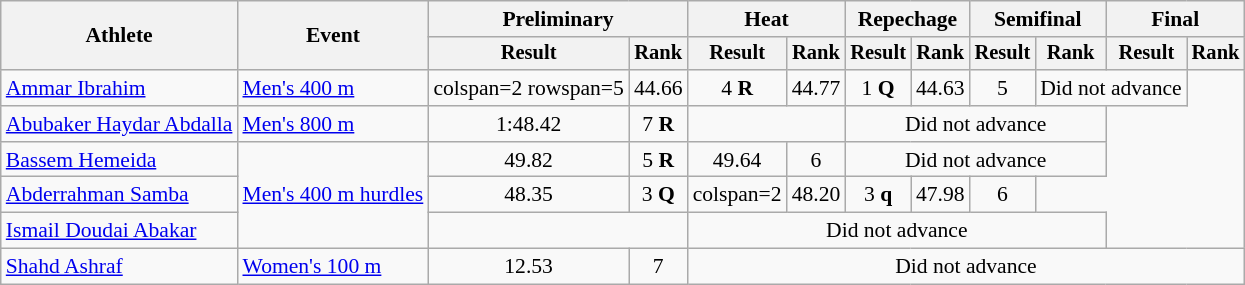<table class="wikitable" style="font-size:90%">
<tr>
<th rowspan="2">Athlete</th>
<th rowspan="2">Event</th>
<th colspan="2">Preliminary</th>
<th colspan="2">Heat</th>
<th colspan="2">Repechage</th>
<th colspan="2">Semifinal</th>
<th colspan="2">Final</th>
</tr>
<tr style="font-size:95%">
<th>Result</th>
<th>Rank</th>
<th>Result</th>
<th>Rank</th>
<th>Result</th>
<th>Rank</th>
<th>Result</th>
<th>Rank</th>
<th>Result</th>
<th>Rank</th>
</tr>
<tr align=center>
<td align=left><a href='#'>Ammar Ibrahim</a></td>
<td align=left><a href='#'>Men's 400 m</a></td>
<td>colspan=2 rowspan=5 </td>
<td>44.66 <strong></strong></td>
<td>4 <strong>R</strong></td>
<td>44.77</td>
<td>1 <strong>Q</strong></td>
<td>44.63 <strong></strong></td>
<td>5</td>
<td colspan=2>Did not advance</td>
</tr>
<tr align=center>
<td align=left><a href='#'>Abubaker Haydar Abdalla</a></td>
<td align=left><a href='#'>Men's 800 m</a></td>
<td>1:48.42</td>
<td>7 <strong>R</strong></td>
<td colspan=2></td>
<td colspan=4>Did not advance</td>
</tr>
<tr align=center>
<td align=left><a href='#'>Bassem Hemeida</a></td>
<td align=left rowspan=3><a href='#'>Men's 400 m hurdles</a></td>
<td>49.82 <strong></strong></td>
<td>5 <strong>R</strong></td>
<td>49.64 <strong></strong></td>
<td>6</td>
<td colspan=4>Did not advance</td>
</tr>
<tr align=center>
<td align=left><a href='#'>Abderrahman Samba</a></td>
<td>48.35</td>
<td>3 <strong>Q</strong></td>
<td>colspan=2 </td>
<td>48.20</td>
<td>3 <strong>q</strong></td>
<td>47.98</td>
<td>6</td>
</tr>
<tr align=center>
<td align=left><a href='#'>Ismail Doudai Abakar</a></td>
<td colspan=2></td>
<td colspan=6>Did not advance</td>
</tr>
<tr align=center>
<td align=left><a href='#'>Shahd Ashraf</a></td>
<td align=left><a href='#'>Women's 100 m</a></td>
<td>12.53 <strong></strong></td>
<td>7</td>
<td colspan=8>Did not advance</td>
</tr>
</table>
